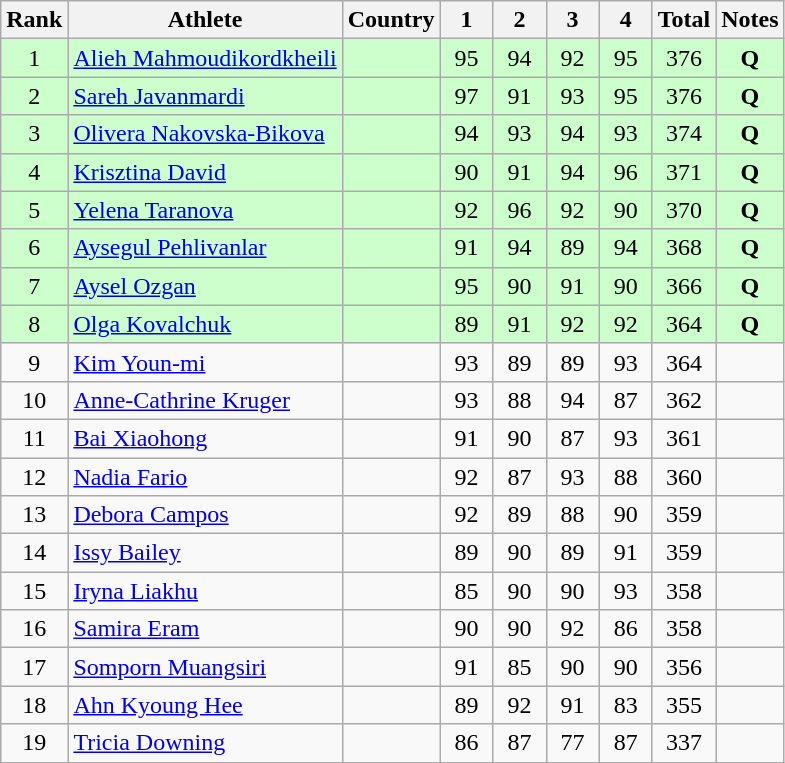<table class="wikitable sortable" style="text-align:center">
<tr>
<th>Rank</th>
<th>Athlete</th>
<th>Country</th>
<th style="width: 28px">1</th>
<th style="width: 28px">2</th>
<th style="width: 28px">3</th>
<th style="width: 28px">4</th>
<th>Total</th>
<th class="unsortable">Notes</th>
</tr>
<tr bgcolor=#ccffcc>
<td>1</td>
<td align="left"><a href='#'>Alieh Mahmoudikordkheili</a></td>
<td align="left"></td>
<td>95</td>
<td>94</td>
<td>92</td>
<td>95</td>
<td>376</td>
<td><strong>Q</strong></td>
</tr>
<tr bgcolor=#ccffcc>
<td>2</td>
<td align="left"><a href='#'>Sareh Javanmardi</a></td>
<td align="left"></td>
<td>97</td>
<td>91</td>
<td>93</td>
<td>95</td>
<td>376</td>
<td><strong>Q</strong></td>
</tr>
<tr bgcolor=#ccffcc>
<td>3</td>
<td align="left"><a href='#'>Olivera Nakovska-Bikova</a></td>
<td align="left"></td>
<td>94</td>
<td>93</td>
<td>94</td>
<td>93</td>
<td>374</td>
<td><strong>Q</strong></td>
</tr>
<tr bgcolor=#ccffcc>
<td>4</td>
<td align="left"><a href='#'>Krisztina David</a></td>
<td align="left"></td>
<td>90</td>
<td>91</td>
<td>94</td>
<td>96</td>
<td>371</td>
<td><strong>Q</strong></td>
</tr>
<tr bgcolor=#ccffcc>
<td>5</td>
<td align="left"><a href='#'>Yelena Taranova</a></td>
<td align="left"></td>
<td>92</td>
<td>96</td>
<td>92</td>
<td>90</td>
<td>370</td>
<td><strong>Q</strong></td>
</tr>
<tr bgcolor=#ccffcc>
<td>6</td>
<td align="left"><a href='#'>Aysegul Pehlivanlar</a></td>
<td align="left"></td>
<td>91</td>
<td>94</td>
<td>89</td>
<td>94</td>
<td>368</td>
<td><strong>Q</strong></td>
</tr>
<tr bgcolor=#ccffcc>
<td>7</td>
<td align="left"><a href='#'>Aysel Ozgan</a></td>
<td align="left"></td>
<td>95</td>
<td>90</td>
<td>91</td>
<td>90</td>
<td>366</td>
<td><strong>Q</strong></td>
</tr>
<tr bgcolor=#ccffcc>
<td>8</td>
<td align="left"><a href='#'>Olga Kovalchuk</a></td>
<td align="left"></td>
<td>89</td>
<td>91</td>
<td>92</td>
<td>92</td>
<td>364</td>
<td><strong>Q</strong></td>
</tr>
<tr>
<td>9</td>
<td align="left"><a href='#'>Kim Youn-mi</a></td>
<td align="left"></td>
<td>93</td>
<td>89</td>
<td>89</td>
<td>93</td>
<td>364</td>
<td></td>
</tr>
<tr>
<td>10</td>
<td align="left"><a href='#'>Anne-Cathrine Kruger</a></td>
<td align="left"></td>
<td>93</td>
<td>88</td>
<td>94</td>
<td>87</td>
<td>362</td>
<td></td>
</tr>
<tr>
<td>11</td>
<td align="left"><a href='#'>Bai Xiaohong</a></td>
<td align="left"></td>
<td>91</td>
<td>90</td>
<td>87</td>
<td>93</td>
<td>361</td>
<td></td>
</tr>
<tr>
<td>12</td>
<td align="left"><a href='#'>Nadia Fario</a></td>
<td align="left"></td>
<td>92</td>
<td>87</td>
<td>93</td>
<td>88</td>
<td>360</td>
<td></td>
</tr>
<tr>
<td>13</td>
<td align="left"><a href='#'>Debora Campos</a></td>
<td align="left"></td>
<td>92</td>
<td>89</td>
<td>88</td>
<td>90</td>
<td>359</td>
<td></td>
</tr>
<tr>
<td>14</td>
<td align="left"><a href='#'>Issy Bailey</a></td>
<td align="left"></td>
<td>89</td>
<td>90</td>
<td>89</td>
<td>91</td>
<td>359</td>
<td></td>
</tr>
<tr>
<td>15</td>
<td align="left"><a href='#'>Iryna Liakhu</a></td>
<td align="left"></td>
<td>85</td>
<td>90</td>
<td>90</td>
<td>93</td>
<td>358</td>
<td></td>
</tr>
<tr>
<td>16</td>
<td align="left"><a href='#'>Samira Eram</a></td>
<td align="left"></td>
<td>90</td>
<td>90</td>
<td>92</td>
<td>86</td>
<td>358</td>
<td></td>
</tr>
<tr>
<td>17</td>
<td align="left"><a href='#'>Somporn Muangsiri</a></td>
<td align="left"></td>
<td>91</td>
<td>85</td>
<td>90</td>
<td>90</td>
<td>356</td>
<td></td>
</tr>
<tr>
<td>18</td>
<td align="left"><a href='#'>Ahn Kyoung Hee</a></td>
<td align="left"></td>
<td>89</td>
<td>92</td>
<td>91</td>
<td>83</td>
<td>355</td>
<td></td>
</tr>
<tr>
<td>19</td>
<td align="left"><a href='#'>Tricia Downing</a></td>
<td align="left"></td>
<td>86</td>
<td>87</td>
<td>77</td>
<td>87</td>
<td>337</td>
<td></td>
</tr>
</table>
